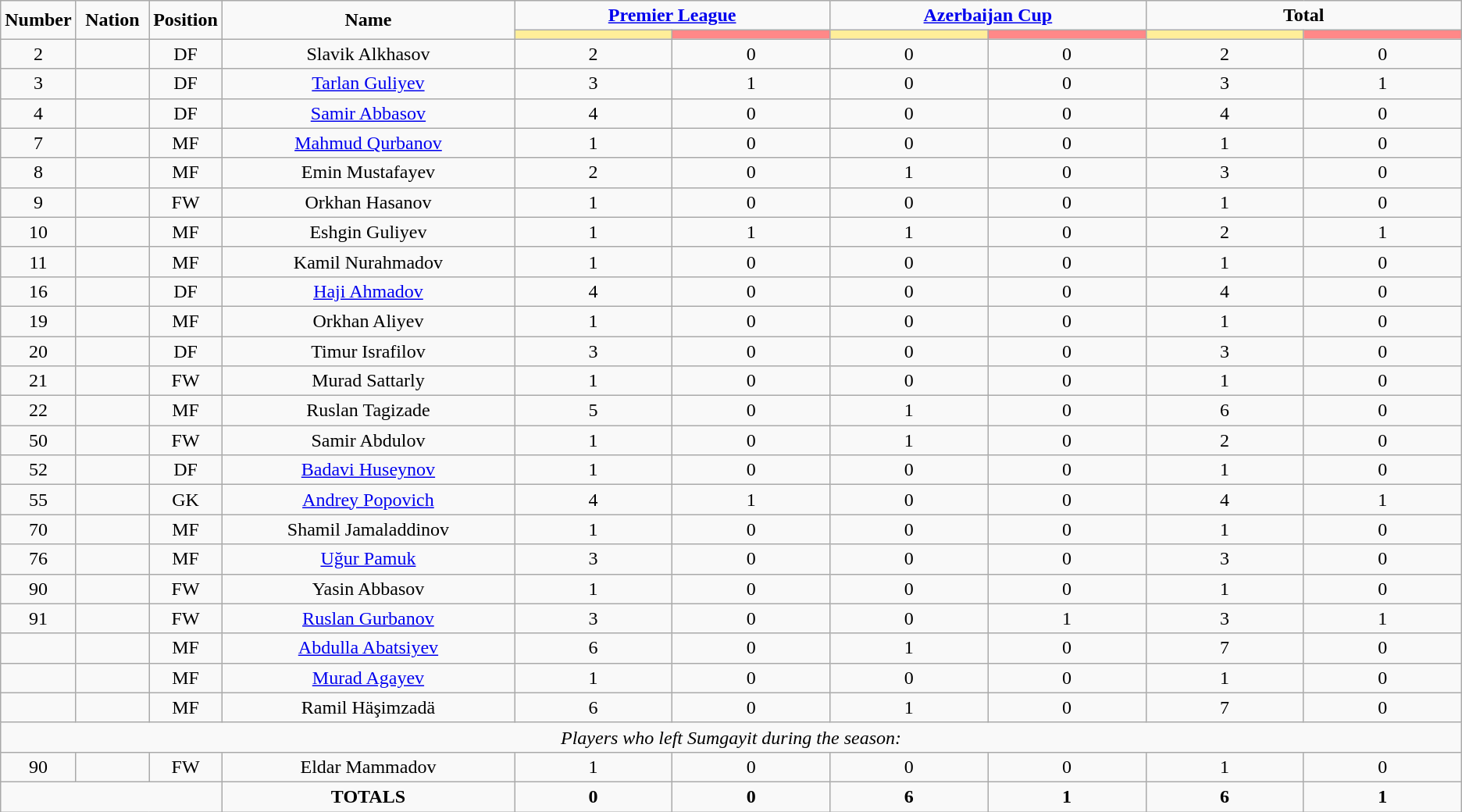<table class="wikitable" style="text-align:center;">
<tr>
<td rowspan="2"  style="width:5%; text-align:center;"><strong>Number</strong></td>
<td rowspan="2"  style="width:5%; text-align:center;"><strong>Nation</strong></td>
<td rowspan="2"  style="width:5%; text-align:center;"><strong>Position</strong></td>
<td rowspan="2"  style="width:20%; text-align:center;"><strong>Name</strong></td>
<td colspan="2" style="text-align:center;"><strong><a href='#'>Premier League</a></strong></td>
<td colspan="2" style="text-align:center;"><strong><a href='#'>Azerbaijan Cup</a></strong></td>
<td colspan="2" style="text-align:center;"><strong>Total</strong></td>
</tr>
<tr>
<th style="width:60px; background:#fe9;"></th>
<th style="width:60px; background:#ff8888;"></th>
<th style="width:60px; background:#fe9;"></th>
<th style="width:60px; background:#ff8888;"></th>
<th style="width:60px; background:#fe9;"></th>
<th style="width:60px; background:#ff8888;"></th>
</tr>
<tr>
<td>2</td>
<td></td>
<td>DF</td>
<td>Slavik Alkhasov</td>
<td>2</td>
<td>0</td>
<td>0</td>
<td>0</td>
<td>2</td>
<td>0</td>
</tr>
<tr>
<td>3</td>
<td></td>
<td>DF</td>
<td><a href='#'>Tarlan Guliyev</a></td>
<td>3</td>
<td>1</td>
<td>0</td>
<td>0</td>
<td>3</td>
<td>1</td>
</tr>
<tr>
<td>4</td>
<td></td>
<td>DF</td>
<td><a href='#'>Samir Abbasov</a></td>
<td>4</td>
<td>0</td>
<td>0</td>
<td>0</td>
<td>4</td>
<td>0</td>
</tr>
<tr>
<td>7</td>
<td></td>
<td>MF</td>
<td><a href='#'>Mahmud Qurbanov</a></td>
<td>1</td>
<td>0</td>
<td>0</td>
<td>0</td>
<td>1</td>
<td>0</td>
</tr>
<tr>
<td>8</td>
<td></td>
<td>MF</td>
<td>Emin Mustafayev</td>
<td>2</td>
<td>0</td>
<td>1</td>
<td>0</td>
<td>3</td>
<td>0</td>
</tr>
<tr>
<td>9</td>
<td></td>
<td>FW</td>
<td>Orkhan Hasanov</td>
<td>1</td>
<td>0</td>
<td>0</td>
<td>0</td>
<td>1</td>
<td>0</td>
</tr>
<tr>
<td>10</td>
<td></td>
<td>MF</td>
<td>Eshgin Guliyev</td>
<td>1</td>
<td>1</td>
<td>1</td>
<td>0</td>
<td>2</td>
<td>1</td>
</tr>
<tr>
<td>11</td>
<td></td>
<td>MF</td>
<td>Kamil Nurahmadov</td>
<td>1</td>
<td>0</td>
<td>0</td>
<td>0</td>
<td>1</td>
<td>0</td>
</tr>
<tr>
<td>16</td>
<td></td>
<td>DF</td>
<td><a href='#'>Haji Ahmadov</a></td>
<td>4</td>
<td>0</td>
<td>0</td>
<td>0</td>
<td>4</td>
<td>0</td>
</tr>
<tr>
<td>19</td>
<td></td>
<td>MF</td>
<td>Orkhan Aliyev</td>
<td>1</td>
<td>0</td>
<td>0</td>
<td>0</td>
<td>1</td>
<td>0</td>
</tr>
<tr>
<td>20</td>
<td></td>
<td>DF</td>
<td>Timur Israfilov</td>
<td>3</td>
<td>0</td>
<td>0</td>
<td>0</td>
<td>3</td>
<td>0</td>
</tr>
<tr>
<td>21</td>
<td></td>
<td>FW</td>
<td>Murad Sattarly</td>
<td>1</td>
<td>0</td>
<td>0</td>
<td>0</td>
<td>1</td>
<td>0</td>
</tr>
<tr>
<td>22</td>
<td></td>
<td>MF</td>
<td>Ruslan Tagizade</td>
<td>5</td>
<td>0</td>
<td>1</td>
<td>0</td>
<td>6</td>
<td>0</td>
</tr>
<tr>
<td>50</td>
<td></td>
<td>FW</td>
<td>Samir Abdulov</td>
<td>1</td>
<td>0</td>
<td>1</td>
<td>0</td>
<td>2</td>
<td>0</td>
</tr>
<tr>
<td>52</td>
<td></td>
<td>DF</td>
<td><a href='#'>Badavi Huseynov</a></td>
<td>1</td>
<td>0</td>
<td>0</td>
<td>0</td>
<td>1</td>
<td>0</td>
</tr>
<tr>
<td>55</td>
<td></td>
<td>GK</td>
<td><a href='#'>Andrey Popovich</a></td>
<td>4</td>
<td>1</td>
<td>0</td>
<td>0</td>
<td>4</td>
<td>1</td>
</tr>
<tr>
<td>70</td>
<td></td>
<td>MF</td>
<td>Shamil Jamaladdinov</td>
<td>1</td>
<td>0</td>
<td>0</td>
<td>0</td>
<td>1</td>
<td>0</td>
</tr>
<tr>
<td>76</td>
<td></td>
<td>MF</td>
<td><a href='#'>Uğur Pamuk</a></td>
<td>3</td>
<td>0</td>
<td>0</td>
<td>0</td>
<td>3</td>
<td>0</td>
</tr>
<tr>
<td>90</td>
<td></td>
<td>FW</td>
<td>Yasin Abbasov</td>
<td>1</td>
<td>0</td>
<td>0</td>
<td>0</td>
<td>1</td>
<td>0</td>
</tr>
<tr>
<td>91</td>
<td></td>
<td>FW</td>
<td><a href='#'>Ruslan Gurbanov</a></td>
<td>3</td>
<td>0</td>
<td>0</td>
<td>1</td>
<td>3</td>
<td>1</td>
</tr>
<tr>
<td></td>
<td></td>
<td>MF</td>
<td><a href='#'>Abdulla Abatsiyev</a></td>
<td>6</td>
<td>0</td>
<td>1</td>
<td>0</td>
<td>7</td>
<td>0</td>
</tr>
<tr>
<td></td>
<td></td>
<td>MF</td>
<td><a href='#'>Murad Agayev</a></td>
<td>1</td>
<td>0</td>
<td>0</td>
<td>0</td>
<td>1</td>
<td>0</td>
</tr>
<tr>
<td></td>
<td></td>
<td>MF</td>
<td>Ramil Häşimzadä</td>
<td>6</td>
<td>0</td>
<td>1</td>
<td>0</td>
<td>7</td>
<td>0</td>
</tr>
<tr>
<td colspan="14"><em>Players who left Sumgayit during the season:</em></td>
</tr>
<tr>
<td>90</td>
<td></td>
<td>FW</td>
<td>Eldar Mammadov</td>
<td>1</td>
<td>0</td>
<td>0</td>
<td>0</td>
<td>1</td>
<td>0</td>
</tr>
<tr>
<td colspan="3"></td>
<td><strong>TOTALS</strong></td>
<td><strong>0</strong></td>
<td><strong>0</strong></td>
<td><strong>6</strong></td>
<td><strong>1</strong></td>
<td><strong>6</strong></td>
<td><strong>1</strong></td>
</tr>
</table>
